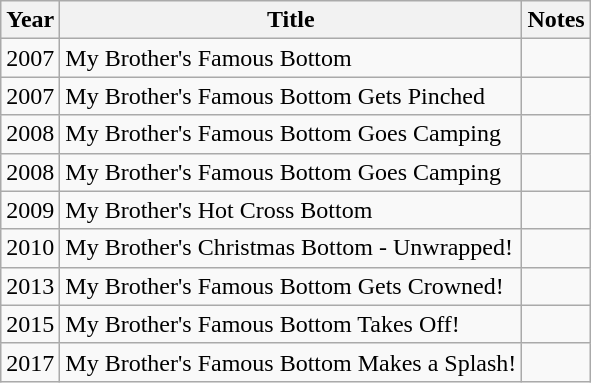<table class="wikitable sortable">
<tr>
<th>Year</th>
<th>Title</th>
<th>Notes</th>
</tr>
<tr>
<td>2007</td>
<td>My Brother's Famous Bottom</td>
<td></td>
</tr>
<tr>
<td>2007</td>
<td>My Brother's Famous Bottom Gets Pinched</td>
<td></td>
</tr>
<tr>
<td>2008</td>
<td>My Brother's Famous Bottom Goes Camping</td>
<td></td>
</tr>
<tr>
<td>2008</td>
<td>My Brother's Famous Bottom Goes Camping</td>
<td></td>
</tr>
<tr>
<td>2009</td>
<td>My Brother's Hot Cross Bottom</td>
<td></td>
</tr>
<tr>
<td>2010</td>
<td>My Brother's Christmas Bottom - Unwrapped!</td>
<td></td>
</tr>
<tr>
<td>2013</td>
<td>My Brother's Famous Bottom Gets Crowned!</td>
<td></td>
</tr>
<tr>
<td>2015</td>
<td>My Brother's Famous Bottom Takes Off!</td>
<td></td>
</tr>
<tr>
<td>2017</td>
<td>My Brother's Famous Bottom Makes a Splash!</td>
<td></td>
</tr>
</table>
